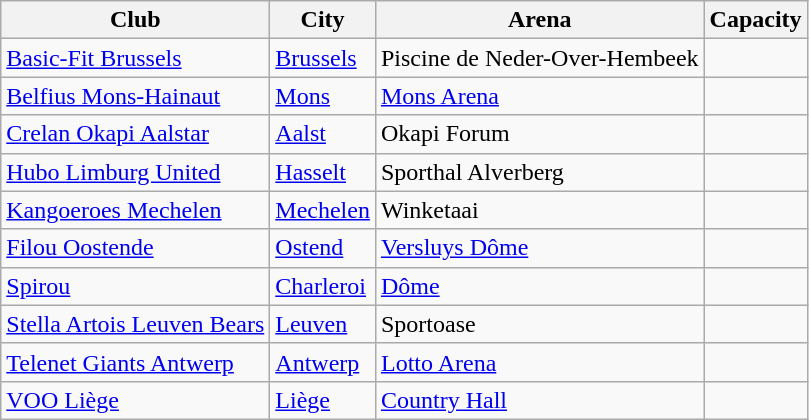<table class="wikitable sortable">
<tr>
<th>Club</th>
<th>City</th>
<th>Arena</th>
<th>Capacity</th>
</tr>
<tr>
<td><a href='#'>Basic-Fit Brussels</a></td>
<td><a href='#'>Brussels</a></td>
<td>Piscine de Neder-Over-Hembeek</td>
<td align=center></td>
</tr>
<tr>
<td><a href='#'>Belfius Mons-Hainaut</a></td>
<td><a href='#'>Mons</a></td>
<td><a href='#'>Mons Arena</a></td>
<td align=center></td>
</tr>
<tr>
<td><a href='#'>Crelan Okapi Aalstar</a></td>
<td><a href='#'>Aalst</a></td>
<td>Okapi Forum</td>
<td align=center></td>
</tr>
<tr>
<td><a href='#'>Hubo Limburg United</a></td>
<td><a href='#'>Hasselt</a></td>
<td>Sporthal Alverberg</td>
<td align=center></td>
</tr>
<tr>
<td><a href='#'>Kangoeroes Mechelen</a></td>
<td><a href='#'>Mechelen</a></td>
<td>Winketaai</td>
<td align=center></td>
</tr>
<tr>
<td><a href='#'>Filou Oostende</a></td>
<td><a href='#'>Ostend</a></td>
<td><a href='#'>Versluys Dôme</a></td>
<td align=center></td>
</tr>
<tr>
<td><a href='#'>Spirou</a></td>
<td><a href='#'>Charleroi</a></td>
<td><a href='#'>Dôme</a></td>
<td align=center></td>
</tr>
<tr>
<td><a href='#'>Stella Artois Leuven Bears</a></td>
<td><a href='#'>Leuven</a></td>
<td>Sportoase</td>
<td align=center></td>
</tr>
<tr>
<td><a href='#'>Telenet Giants Antwerp</a></td>
<td><a href='#'>Antwerp</a></td>
<td><a href='#'>Lotto Arena</a></td>
<td align=center></td>
</tr>
<tr>
<td><a href='#'>VOO Liège</a></td>
<td><a href='#'>Liège</a></td>
<td><a href='#'>Country Hall</a></td>
<td align=center></td>
</tr>
</table>
